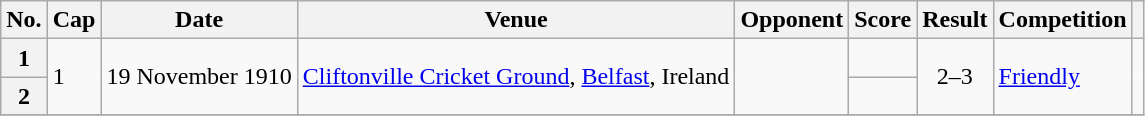<table class="wikitable plainrowheaders sortable">
<tr>
<th scope=col>No.</th>
<th scope=col>Cap</th>
<th scope=col>Date</th>
<th scope=col>Venue</th>
<th scope=col>Opponent</th>
<th scope=col>Score</th>
<th scope=col>Result</th>
<th scope=col>Competition</th>
<th scope=col class=unsortable></th>
</tr>
<tr>
<th scope=row>1</th>
<td rowspan=2>1</td>
<td rowspan=2>19 November 1910</td>
<td rowspan=2><a href='#'>Cliftonville Cricket Ground</a>, <a href='#'>Belfast</a>, Ireland</td>
<td rowspan=2></td>
<td></td>
<td rowspan=2 style="text-align:center;">2–3</td>
<td rowspan=2><a href='#'>Friendly</a></td>
<td rowspan=2></td>
</tr>
<tr>
<th scope=row>2</th>
<td></td>
</tr>
<tr>
</tr>
</table>
